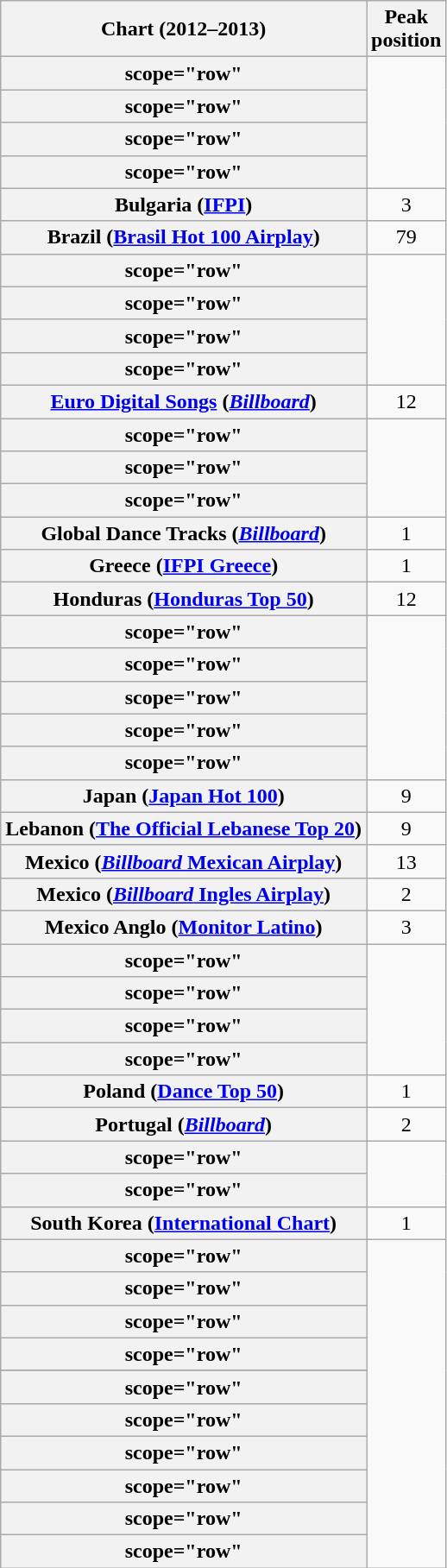<table class="wikitable plainrowheaders sortable" style="text-align:center;">
<tr>
<th scope="col">Chart (2012–2013)</th>
<th scope="col">Peak<br>position</th>
</tr>
<tr>
<th>scope="row"</th>
</tr>
<tr>
<th>scope="row"</th>
</tr>
<tr>
<th>scope="row"</th>
</tr>
<tr>
<th>scope="row"</th>
</tr>
<tr>
<th scope="row">Bulgaria (<a href='#'>IFPI</a>)</th>
<td>3</td>
</tr>
<tr>
<th scope="row">Brazil (<a href='#'>Brasil Hot 100 Airplay</a>)</th>
<td style="text-align:center;">79</td>
</tr>
<tr>
<th>scope="row"</th>
</tr>
<tr>
<th>scope="row"</th>
</tr>
<tr>
<th>scope="row"</th>
</tr>
<tr>
<th>scope="row"</th>
</tr>
<tr>
<th scope="row"><a href='#'>Euro Digital Songs</a> (<em><a href='#'>Billboard</a></em>)</th>
<td align="center">12</td>
</tr>
<tr>
<th>scope="row"</th>
</tr>
<tr>
<th>scope="row"</th>
</tr>
<tr>
<th>scope="row"</th>
</tr>
<tr>
<th scope="row">Global Dance Tracks (<em><a href='#'>Billboard</a></em>)</th>
<td align="center">1</td>
</tr>
<tr>
<th scope="row">Greece (<a href='#'>IFPI Greece</a>)</th>
<td style="text-align:center;">1</td>
</tr>
<tr>
<th scope="row">Honduras (<a href='#'>Honduras Top 50</a>)</th>
<td style="text-align:center;">12</td>
</tr>
<tr>
<th>scope="row"</th>
</tr>
<tr>
<th>scope="row"</th>
</tr>
<tr>
<th>scope="row"</th>
</tr>
<tr>
<th>scope="row"</th>
</tr>
<tr>
<th>scope="row"</th>
</tr>
<tr>
<th scope="row">Japan (<a href='#'>Japan Hot 100</a>)</th>
<td style="text-align:center;">9</td>
</tr>
<tr>
<th scope="row">Lebanon (<a href='#'>The Official Lebanese Top 20</a>)</th>
<td style="text-align:center;">9</td>
</tr>
<tr>
<th scope="row">Mexico (<a href='#'><em>Billboard</em> Mexican Airplay</a>)</th>
<td style="text-align:center;">13</td>
</tr>
<tr>
<th scope="row">Mexico (<a href='#'><em>Billboard</em> Ingles Airplay</a>)</th>
<td style="text-align:center;">2</td>
</tr>
<tr>
<th scope="row">Mexico Anglo (<a href='#'>Monitor Latino</a>)</th>
<td style="text-align:center;">3</td>
</tr>
<tr>
<th>scope="row"</th>
</tr>
<tr>
<th>scope="row"</th>
</tr>
<tr>
<th>scope="row"</th>
</tr>
<tr>
<th>scope="row"</th>
</tr>
<tr>
<th scope="row">Poland (<a href='#'>Dance Top 50</a>)</th>
<td style="text-align:center;">1</td>
</tr>
<tr>
<th scope="row">Portugal (<a href='#'><em>Billboard</em></a>)</th>
<td style="text-align:center;">2</td>
</tr>
<tr>
<th>scope="row"</th>
</tr>
<tr>
<th>scope="row"</th>
</tr>
<tr>
<th scope="row">South Korea (<a href='#'>International Chart</a>)</th>
<td style="text-align:center;">1</td>
</tr>
<tr>
<th>scope="row"</th>
</tr>
<tr>
<th>scope="row"</th>
</tr>
<tr>
<th>scope="row"</th>
</tr>
<tr>
<th>scope="row"</th>
</tr>
<tr>
</tr>
<tr>
<th>scope="row"</th>
</tr>
<tr>
<th>scope="row"</th>
</tr>
<tr>
<th>scope="row"</th>
</tr>
<tr>
<th>scope="row"</th>
</tr>
<tr>
<th>scope="row"</th>
</tr>
<tr>
<th>scope="row"</th>
</tr>
</table>
